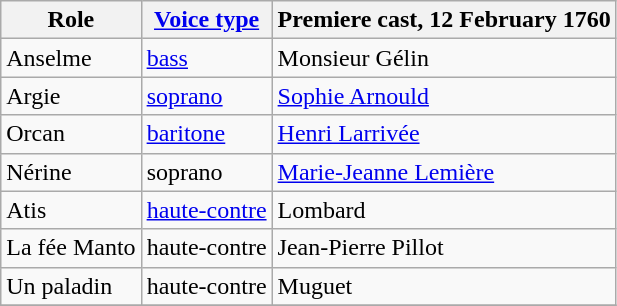<table class="wikitable">
<tr>
<th>Role</th>
<th><a href='#'>Voice type</a></th>
<th>Premiere cast, 12 February 1760</th>
</tr>
<tr>
<td>Anselme</td>
<td><a href='#'>bass</a></td>
<td>Monsieur Gélin</td>
</tr>
<tr>
<td>Argie</td>
<td><a href='#'>soprano</a></td>
<td><a href='#'>Sophie Arnould</a></td>
</tr>
<tr>
<td>Orcan</td>
<td><a href='#'>baritone</a></td>
<td><a href='#'>Henri Larrivée</a></td>
</tr>
<tr>
<td>Nérine</td>
<td>soprano</td>
<td><a href='#'>Marie-Jeanne Lemière</a></td>
</tr>
<tr>
<td>Atis</td>
<td><a href='#'>haute-contre</a></td>
<td>Lombard</td>
</tr>
<tr>
<td>La fée Manto</td>
<td>haute-contre</td>
<td>Jean-Pierre Pillot</td>
</tr>
<tr>
<td>Un paladin</td>
<td>haute-contre</td>
<td>Muguet</td>
</tr>
<tr>
</tr>
</table>
